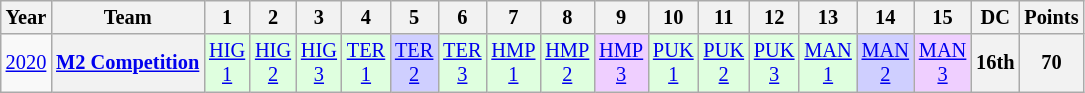<table class="wikitable" style="text-align:center; font-size:85%">
<tr>
<th>Year</th>
<th>Team</th>
<th>1</th>
<th>2</th>
<th>3</th>
<th>4</th>
<th>5</th>
<th>6</th>
<th>7</th>
<th>8</th>
<th>9</th>
<th>10</th>
<th>11</th>
<th>12</th>
<th>13</th>
<th>14</th>
<th>15</th>
<th>DC</th>
<th>Points</th>
</tr>
<tr>
<td><a href='#'>2020</a></td>
<th><a href='#'>M2 Competition</a></th>
<td style="background:#DFFFDF;"><a href='#'>HIG<br>1</a><br></td>
<td style="background:#DFFFDF;"><a href='#'>HIG<br>2</a><br></td>
<td style="background:#DFFFDF;"><a href='#'>HIG<br>3</a><br></td>
<td style="background:#DFFFDF;"><a href='#'>TER<br>1</a><br></td>
<td style="background:#CFCFFF;"><a href='#'>TER<br>2</a><br></td>
<td style="background:#DFFFDF;"><a href='#'>TER<br>3</a><br></td>
<td style="background:#DFFFDF;"><a href='#'>HMP<br>1</a><br></td>
<td style="background:#DFFFDF;"><a href='#'>HMP<br>2</a><br></td>
<td style="background:#EFCFFF;"><a href='#'>HMP<br>3</a><br></td>
<td style="background:#DFFFDF;"><a href='#'>PUK<br>1</a><br></td>
<td style="background:#DFFFDF;"><a href='#'>PUK<br>2</a><br></td>
<td style="background:#DFFFDF;"><a href='#'>PUK<br>3</a><br></td>
<td style="background:#DFFFDF;"><a href='#'>MAN<br>1</a><br></td>
<td style="background:#CFCFFF;"><a href='#'>MAN<br>2</a><br></td>
<td style="background:#EFCFFF;"><a href='#'>MAN<br>3</a><br></td>
<th>16th</th>
<th>70</th>
</tr>
</table>
